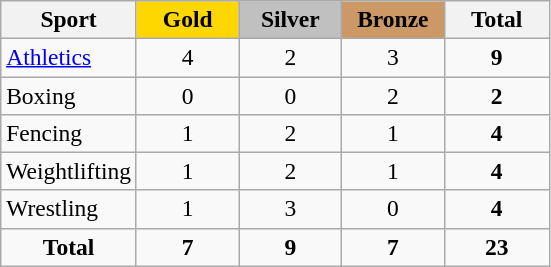<table class="wikitable sortable" style="text-align:center; font-size:98%;">
<tr>
<th>Sport</th>
<td style="background:gold; width:3.9em; font-weight:bold;">Gold</td>
<td style="background:silver; width:3.9em; font-weight:bold;">Silver</td>
<td style="background:#c96; width:3.9em; font-weight:bold;">Bronze</td>
<th style="width:4em; font-weight:bold;">Total</th>
</tr>
<tr>
<td align=left><a href='#'>Athletics</a></td>
<td>4</td>
<td>2</td>
<td>3</td>
<td><strong>9</strong></td>
</tr>
<tr>
<td align=left>Boxing</td>
<td>0</td>
<td>0</td>
<td>2</td>
<td><strong>2</strong></td>
</tr>
<tr>
<td align=left>Fencing</td>
<td>1</td>
<td>2</td>
<td>1</td>
<td><strong>4</strong></td>
</tr>
<tr>
<td align=left>Weightlifting</td>
<td>1</td>
<td>2</td>
<td>1</td>
<td><strong>4</strong></td>
</tr>
<tr>
<td align=left>Wrestling</td>
<td>1</td>
<td>3</td>
<td>0</td>
<td><strong>4</strong></td>
</tr>
<tr>
<td align=center><strong>Total</strong></td>
<td><strong>7</strong></td>
<td><strong>9</strong></td>
<td><strong>7</strong></td>
<td><strong>23</strong></td>
</tr>
</table>
